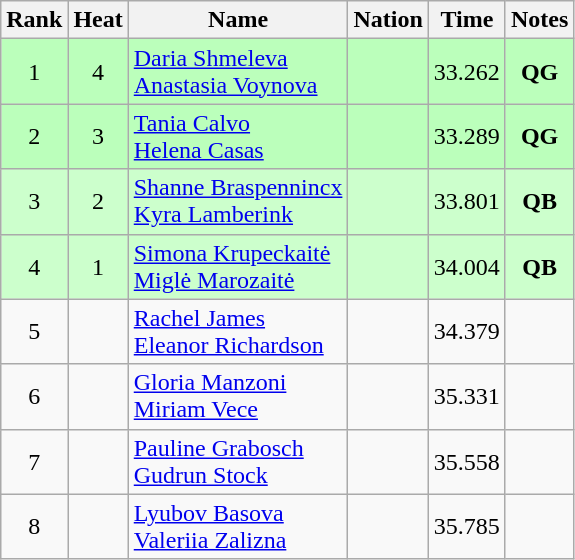<table class="wikitable sortable" style="text-align:center">
<tr>
<th>Rank</th>
<th>Heat</th>
<th>Name</th>
<th>Nation</th>
<th>Time</th>
<th>Notes</th>
</tr>
<tr bgcolor=bbffbb>
<td>1</td>
<td>4</td>
<td align=left><a href='#'>Daria Shmeleva</a><br><a href='#'>Anastasia Voynova</a></td>
<td align=left></td>
<td>33.262</td>
<td><strong>QG</strong></td>
</tr>
<tr bgcolor=bbffbb>
<td>2</td>
<td>3</td>
<td align=left><a href='#'>Tania Calvo</a><br><a href='#'>Helena Casas</a></td>
<td align=left></td>
<td>33.289</td>
<td><strong>QG</strong></td>
</tr>
<tr bgcolor=ccffcc>
<td>3</td>
<td>2</td>
<td align=left><a href='#'>Shanne Braspennincx</a><br><a href='#'>Kyra Lamberink</a></td>
<td align=left></td>
<td>33.801</td>
<td><strong>QB</strong></td>
</tr>
<tr bgcolor=ccffcc>
<td>4</td>
<td>1</td>
<td align=left><a href='#'>Simona Krupeckaitė</a><br><a href='#'>Miglė Marozaitė</a></td>
<td align=left></td>
<td>34.004</td>
<td><strong>QB</strong></td>
</tr>
<tr>
<td>5</td>
<td></td>
<td align=left><a href='#'>Rachel James</a><br><a href='#'>Eleanor Richardson</a></td>
<td align=left></td>
<td>34.379</td>
<td></td>
</tr>
<tr>
<td>6</td>
<td></td>
<td align=left><a href='#'>Gloria Manzoni</a><br><a href='#'>Miriam Vece</a></td>
<td align=left></td>
<td>35.331</td>
<td></td>
</tr>
<tr>
<td>7</td>
<td></td>
<td align=left><a href='#'>Pauline Grabosch</a><br><a href='#'>Gudrun Stock</a></td>
<td align=left></td>
<td>35.558</td>
<td></td>
</tr>
<tr>
<td>8</td>
<td></td>
<td align=left><a href='#'>Lyubov Basova</a><br><a href='#'>Valeriia Zalizna</a></td>
<td align=left></td>
<td>35.785</td>
<td></td>
</tr>
</table>
